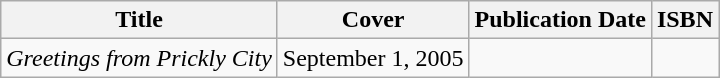<table class="wikitable">
<tr>
<th>Title</th>
<th>Cover</th>
<th>Publication Date</th>
<th>ISBN</th>
</tr>
<tr>
<td><em>Greetings from Prickly City</em></td>
<td>September 1, 2005</td>
<td></td>
</tr>
</table>
